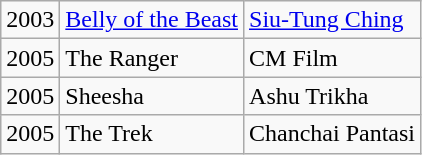<table class="wikitable">
<tr>
<td>2003</td>
<td><a href='#'>Belly of the Beast</a></td>
<td><a href='#'>Siu-Tung Ching</a></td>
</tr>
<tr>
<td>2005</td>
<td>The Ranger</td>
<td>CM Film</td>
</tr>
<tr>
<td>2005</td>
<td>Sheesha</td>
<td>Ashu Trikha</td>
</tr>
<tr>
<td>2005</td>
<td>The Trek</td>
<td>Chanchai Pantasi</td>
</tr>
</table>
